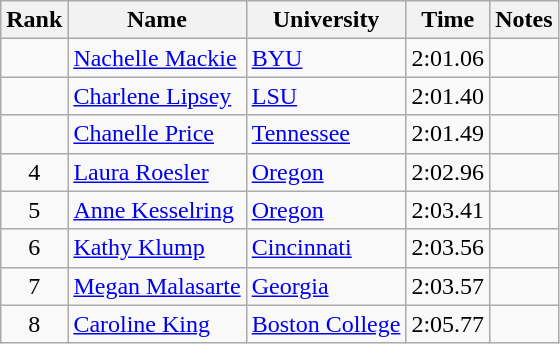<table class="wikitable sortable" style="text-align:center">
<tr>
<th>Rank</th>
<th>Name</th>
<th>University</th>
<th>Time</th>
<th>Notes</th>
</tr>
<tr>
<td></td>
<td align=left><a href='#'>Nachelle Mackie</a></td>
<td align=left><a href='#'>BYU</a></td>
<td>2:01.06</td>
<td></td>
</tr>
<tr>
<td></td>
<td align=left><a href='#'>Charlene Lipsey</a></td>
<td align=left><a href='#'>LSU</a></td>
<td>2:01.40</td>
<td></td>
</tr>
<tr>
<td></td>
<td align=left><a href='#'>Chanelle Price</a></td>
<td align=left><a href='#'>Tennessee</a></td>
<td>2:01.49</td>
<td></td>
</tr>
<tr>
<td>4</td>
<td align=left><a href='#'>Laura Roesler</a></td>
<td align=left><a href='#'>Oregon</a></td>
<td>2:02.96</td>
<td></td>
</tr>
<tr>
<td>5</td>
<td align=left><a href='#'>Anne Kesselring</a></td>
<td align=left><a href='#'>Oregon</a></td>
<td>2:03.41</td>
<td></td>
</tr>
<tr>
<td>6</td>
<td align=left><a href='#'>Kathy Klump</a></td>
<td align=left><a href='#'>Cincinnati</a></td>
<td>2:03.56</td>
<td></td>
</tr>
<tr>
<td>7</td>
<td align=left><a href='#'>Megan Malasarte</a></td>
<td align=left><a href='#'>Georgia</a></td>
<td>2:03.57</td>
<td></td>
</tr>
<tr>
<td>8</td>
<td align=left><a href='#'>Caroline King</a></td>
<td align=left><a href='#'>Boston College</a></td>
<td>2:05.77</td>
<td></td>
</tr>
</table>
